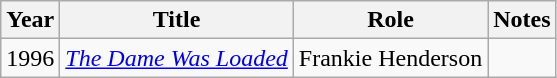<table class="wikitable sortable">
<tr>
<th>Year</th>
<th>Title</th>
<th>Role</th>
<th>Notes</th>
</tr>
<tr>
<td>1996</td>
<td><em><a href='#'>The Dame Was Loaded</a></em></td>
<td>Frankie Henderson</td>
<td></td>
</tr>
</table>
